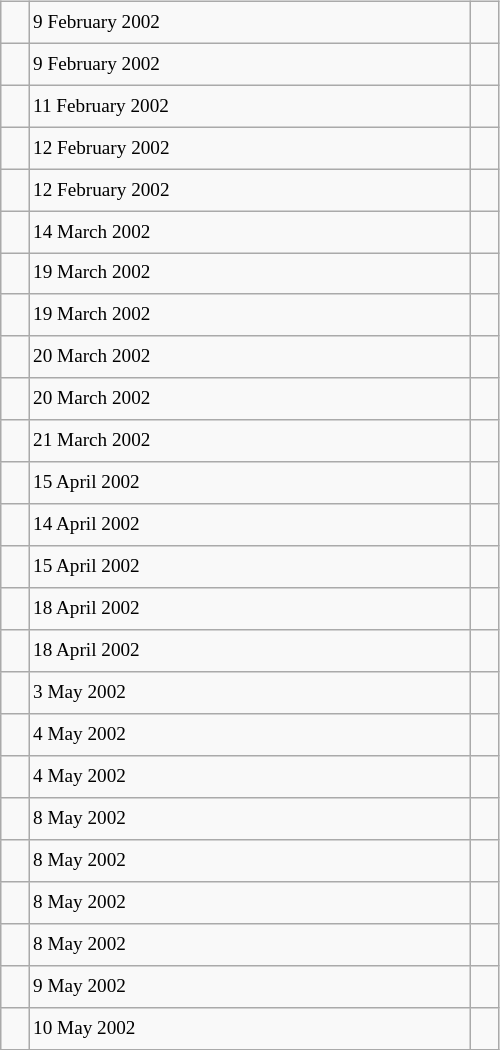<table class="wikitable" style="font-size: 80%; float: left; width: 26em; margin-right: 1em; height: 700px">
<tr>
<td></td>
<td>9 February 2002</td>
<td></td>
</tr>
<tr>
<td></td>
<td>9 February 2002</td>
<td></td>
</tr>
<tr>
<td></td>
<td>11 February 2002</td>
<td></td>
</tr>
<tr>
<td></td>
<td>12 February 2002</td>
<td></td>
</tr>
<tr>
<td></td>
<td>12 February 2002</td>
<td></td>
</tr>
<tr>
<td></td>
<td>14 March 2002</td>
<td></td>
</tr>
<tr>
<td></td>
<td>19 March 2002</td>
<td></td>
</tr>
<tr>
<td></td>
<td>19 March 2002</td>
<td></td>
</tr>
<tr>
<td></td>
<td>20 March 2002</td>
<td></td>
</tr>
<tr>
<td></td>
<td>20 March 2002</td>
<td></td>
</tr>
<tr>
<td></td>
<td>21 March 2002</td>
<td></td>
</tr>
<tr>
<td></td>
<td>15 April 2002</td>
<td></td>
</tr>
<tr>
<td></td>
<td>14 April 2002</td>
<td></td>
</tr>
<tr>
<td></td>
<td>15 April 2002</td>
<td></td>
</tr>
<tr>
<td></td>
<td>18 April 2002</td>
<td></td>
</tr>
<tr>
<td></td>
<td>18 April 2002</td>
<td></td>
</tr>
<tr>
<td></td>
<td>3 May 2002</td>
<td></td>
</tr>
<tr>
<td></td>
<td>4 May 2002</td>
<td></td>
</tr>
<tr>
<td></td>
<td>4 May 2002</td>
<td></td>
</tr>
<tr>
<td></td>
<td>8 May 2002</td>
<td></td>
</tr>
<tr>
<td></td>
<td>8 May 2002</td>
<td></td>
</tr>
<tr>
<td></td>
<td>8 May 2002</td>
<td></td>
</tr>
<tr>
<td></td>
<td>8 May 2002</td>
<td></td>
</tr>
<tr>
<td></td>
<td>9 May 2002</td>
<td></td>
</tr>
<tr>
<td></td>
<td>10 May 2002</td>
<td></td>
</tr>
</table>
